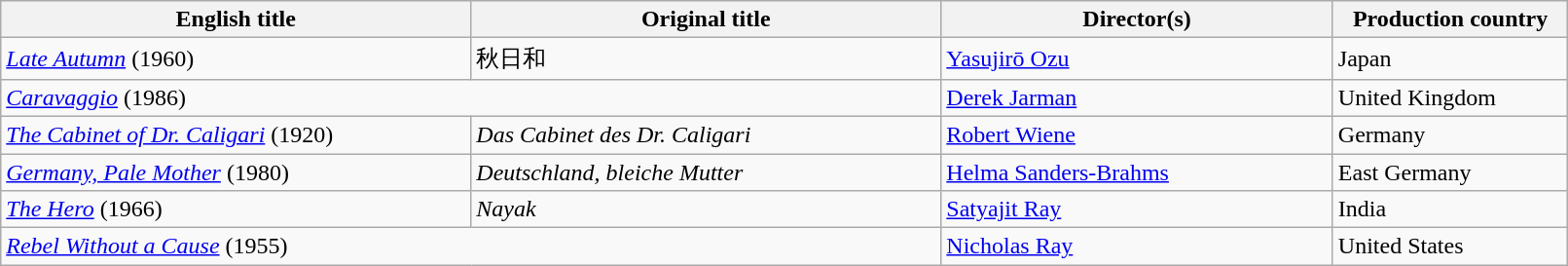<table class="wikitable" width="85%" cellpadding="5">
<tr>
<th scope="col" width="30%">English title</th>
<th scope="col" width="30%">Original title</th>
<th scope="col" width="25%">Director(s)</th>
<th scope="col" width="15%">Production country</th>
</tr>
<tr>
<td><em><a href='#'>Late Autumn</a></em> (1960)</td>
<td>秋日和</td>
<td><a href='#'>Yasujirō Ozu</a></td>
<td>Japan</td>
</tr>
<tr>
<td colspan="2"><em><a href='#'>Caravaggio</a></em> (1986)</td>
<td><a href='#'>Derek Jarman</a></td>
<td>United Kingdom</td>
</tr>
<tr>
<td><em><a href='#'>The Cabinet of Dr. Caligari</a></em> (1920)</td>
<td><em>Das Cabinet des Dr. Caligari</em></td>
<td><a href='#'>Robert Wiene</a></td>
<td>Germany</td>
</tr>
<tr>
<td><em><a href='#'>Germany, Pale Mother</a></em> (1980)</td>
<td><em>Deutschland, bleiche Mutter</em></td>
<td><a href='#'>Helma Sanders-Brahms</a></td>
<td>East Germany</td>
</tr>
<tr>
<td><em><a href='#'>The Hero</a></em> (1966)</td>
<td><em>Nayak</em></td>
<td><a href='#'>Satyajit Ray</a></td>
<td>India</td>
</tr>
<tr>
<td colspan="2"><em><a href='#'>Rebel Without a Cause</a></em> (1955)</td>
<td><a href='#'>Nicholas Ray</a></td>
<td>United States</td>
</tr>
</table>
